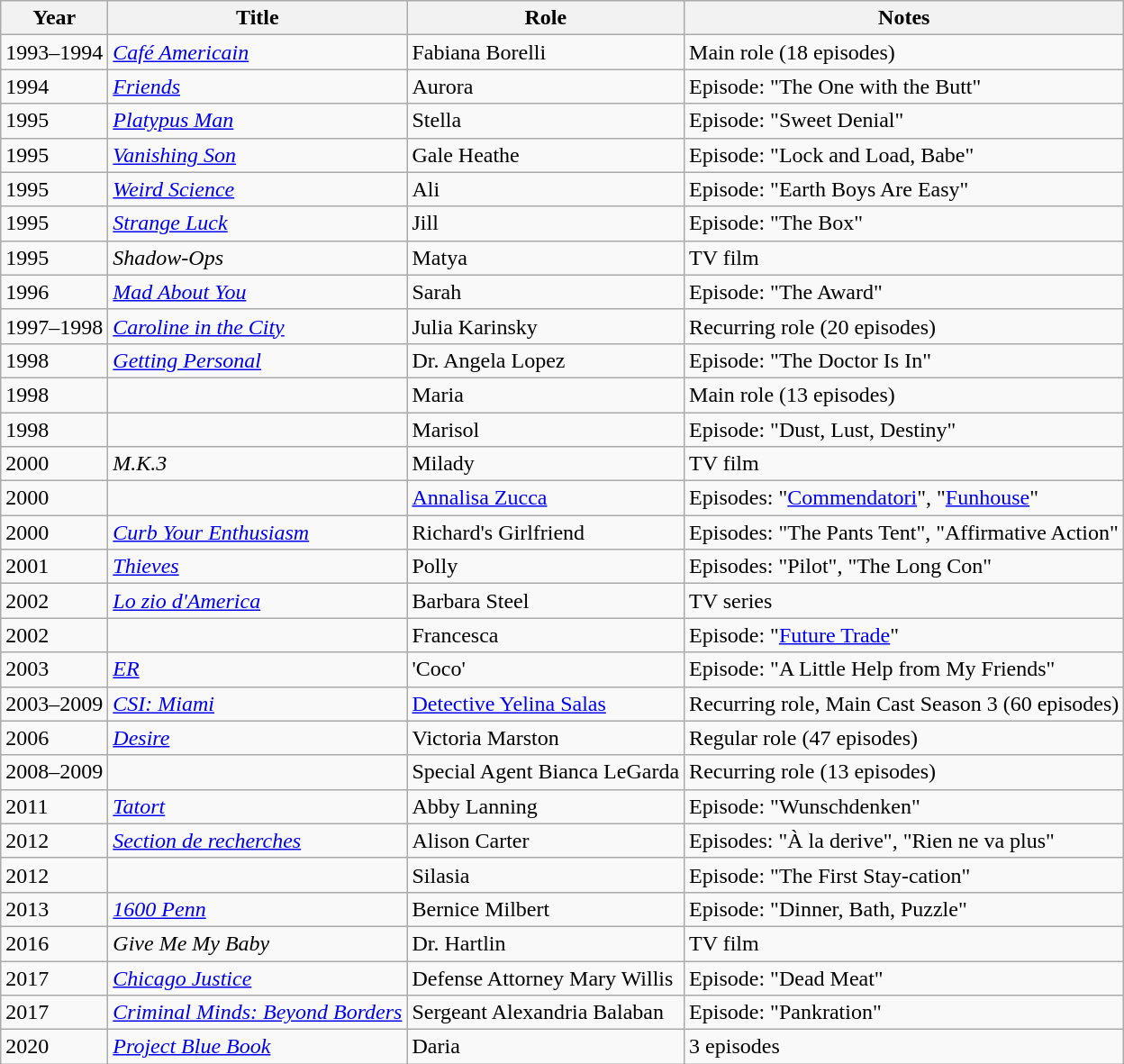<table class="wikitable sortable">
<tr>
<th>Year</th>
<th>Title</th>
<th>Role</th>
<th class="unsortable">Notes</th>
</tr>
<tr>
<td>1993–1994</td>
<td><em><a href='#'>Café Americain</a></em></td>
<td>Fabiana Borelli</td>
<td>Main role (18 episodes)</td>
</tr>
<tr>
<td>1994</td>
<td><em><a href='#'>Friends</a></em></td>
<td>Aurora</td>
<td>Episode: "The One with the Butt"</td>
</tr>
<tr>
<td>1995</td>
<td><em><a href='#'>Platypus Man</a></em></td>
<td>Stella</td>
<td>Episode: "Sweet Denial"</td>
</tr>
<tr>
<td>1995</td>
<td><em><a href='#'>Vanishing Son</a></em></td>
<td>Gale Heathe</td>
<td>Episode: "Lock and Load, Babe"</td>
</tr>
<tr>
<td>1995</td>
<td><em><a href='#'>Weird Science</a></em></td>
<td>Ali</td>
<td>Episode: "Earth Boys Are Easy"</td>
</tr>
<tr>
<td>1995</td>
<td><em><a href='#'>Strange Luck</a></em></td>
<td>Jill</td>
<td>Episode: "The Box"</td>
</tr>
<tr>
<td>1995</td>
<td><em>Shadow-Ops</em></td>
<td>Matya</td>
<td>TV film</td>
</tr>
<tr>
<td>1996</td>
<td><em><a href='#'>Mad About You</a></em></td>
<td>Sarah</td>
<td>Episode: "The Award"</td>
</tr>
<tr>
<td>1997–1998</td>
<td><em><a href='#'>Caroline in the City</a></em></td>
<td>Julia Karinsky</td>
<td>Recurring role (20 episodes)</td>
</tr>
<tr>
<td>1998</td>
<td><em><a href='#'>Getting Personal</a></em></td>
<td>Dr. Angela Lopez</td>
<td>Episode: "The Doctor Is In"</td>
</tr>
<tr>
<td>1998</td>
<td><em></em></td>
<td>Maria</td>
<td>Main role (13 episodes)</td>
</tr>
<tr>
<td>1998</td>
<td><em></em></td>
<td>Marisol</td>
<td>Episode: "Dust, Lust, Destiny"</td>
</tr>
<tr>
<td>2000</td>
<td><em>M.K.3</em></td>
<td>Milady</td>
<td>TV film</td>
</tr>
<tr>
<td>2000</td>
<td><em></em></td>
<td><a href='#'>Annalisa Zucca</a></td>
<td>Episodes: "<a href='#'>Commendatori</a>", "<a href='#'>Funhouse</a>"</td>
</tr>
<tr>
<td>2000</td>
<td><em><a href='#'>Curb Your Enthusiasm</a></em></td>
<td>Richard's Girlfriend</td>
<td>Episodes: "The Pants Tent", "Affirmative Action"</td>
</tr>
<tr>
<td>2001</td>
<td><em><a href='#'>Thieves</a></em></td>
<td>Polly</td>
<td>Episodes: "Pilot", "The Long Con"</td>
</tr>
<tr>
<td>2002</td>
<td><em><a href='#'>Lo zio d'America</a></em></td>
<td>Barbara Steel</td>
<td>TV series</td>
</tr>
<tr>
<td>2002</td>
<td><em></em></td>
<td>Francesca</td>
<td>Episode: "<a href='#'>Future Trade</a>"</td>
</tr>
<tr>
<td>2003</td>
<td><em><a href='#'>ER</a></em></td>
<td>'Coco'</td>
<td>Episode: "A Little Help from My Friends"</td>
</tr>
<tr>
<td>2003–2009</td>
<td><em><a href='#'>CSI: Miami</a></em></td>
<td><a href='#'>Detective Yelina Salas</a></td>
<td>Recurring role, Main Cast Season 3 (60 episodes)</td>
</tr>
<tr>
<td>2006</td>
<td><em><a href='#'>Desire</a></em></td>
<td>Victoria Marston</td>
<td>Regular role (47 episodes)</td>
</tr>
<tr>
<td>2008–2009</td>
<td><em></em></td>
<td>Special Agent Bianca LeGarda</td>
<td>Recurring role (13 episodes)</td>
</tr>
<tr>
<td>2011</td>
<td><em><a href='#'>Tatort</a></em></td>
<td>Abby Lanning</td>
<td>Episode: "Wunschdenken"</td>
</tr>
<tr>
<td>2012</td>
<td><em><a href='#'>Section de recherches</a></em></td>
<td>Alison Carter</td>
<td>Episodes: "À la derive", "Rien ne va plus"</td>
</tr>
<tr>
<td>2012</td>
<td><em></em></td>
<td>Silasia</td>
<td>Episode: "The First Stay-cation"</td>
</tr>
<tr>
<td>2013</td>
<td><em><a href='#'>1600 Penn</a></em></td>
<td>Bernice Milbert</td>
<td>Episode: "Dinner, Bath, Puzzle"</td>
</tr>
<tr>
<td>2016</td>
<td><em>Give Me My Baby</em></td>
<td>Dr. Hartlin</td>
<td>TV film</td>
</tr>
<tr>
<td>2017</td>
<td><em><a href='#'>Chicago Justice</a></em></td>
<td>Defense Attorney Mary Willis</td>
<td>Episode: "Dead Meat"</td>
</tr>
<tr>
<td>2017</td>
<td><em><a href='#'>Criminal Minds: Beyond Borders</a></em></td>
<td>Sergeant Alexandria Balaban</td>
<td>Episode: "Pankration"</td>
</tr>
<tr>
<td>2020</td>
<td><em><a href='#'>Project Blue Book</a></em></td>
<td>Daria</td>
<td>3 episodes</td>
</tr>
</table>
